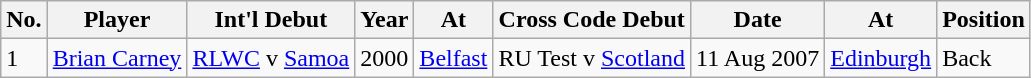<table class="wikitable" align="center">
<tr>
<th>No.</th>
<th>Player</th>
<th>Int'l Debut</th>
<th>Year</th>
<th>At</th>
<th>Cross Code Debut</th>
<th>Date</th>
<th>At</th>
<th>Position</th>
</tr>
<tr>
<td>1</td>
<td><a href='#'>Brian Carney</a></td>
<td><a href='#'>RLWC</a> v <a href='#'>Samoa</a></td>
<td>2000</td>
<td><a href='#'>Belfast</a></td>
<td>RU Test v <a href='#'>Scotland</a></td>
<td>11 Aug 2007</td>
<td><a href='#'>Edinburgh</a></td>
<td>Back</td>
</tr>
</table>
